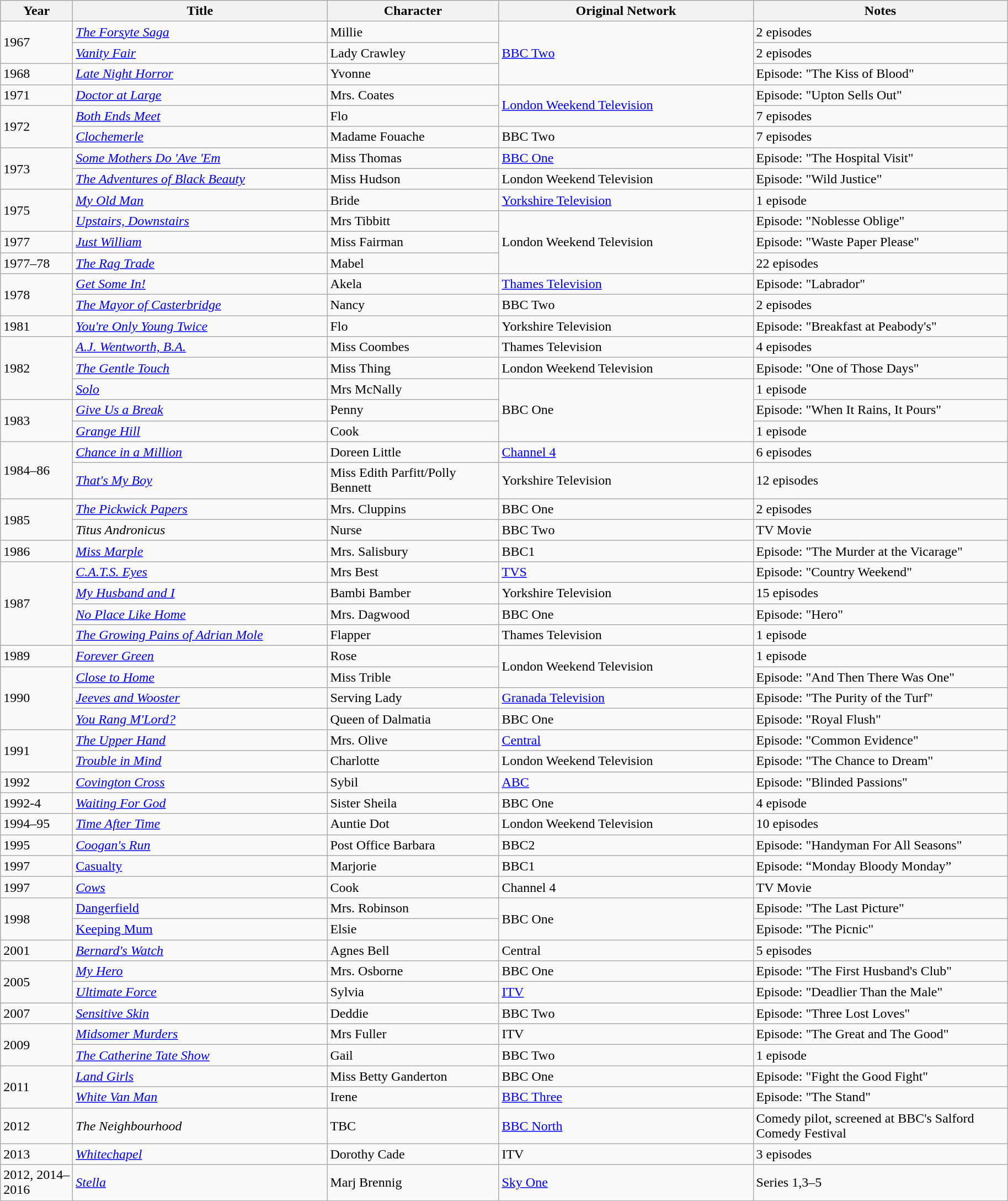<table class="wikitable">
<tr>
<th scope="col" style="width:80px;">Year</th>
<th scope="col" style="width:300px;">Title</th>
<th scope="col" style="width:200px;">Character</th>
<th scope="col" style="width:300px;">Original Network</th>
<th scope="col" style="width:300px;">Notes</th>
</tr>
<tr>
<td rowspan="2">1967</td>
<td><em><a href='#'>The Forsyte Saga</a></em></td>
<td>Millie</td>
<td rowspan="3"><a href='#'>BBC Two</a></td>
<td>2 episodes</td>
</tr>
<tr>
<td><em><a href='#'>Vanity Fair</a></em></td>
<td>Lady Crawley</td>
<td>2 episodes</td>
</tr>
<tr>
<td>1968</td>
<td><em><a href='#'>Late Night Horror</a></em></td>
<td>Yvonne</td>
<td>Episode: "The Kiss of Blood"</td>
</tr>
<tr>
<td>1971</td>
<td><em><a href='#'>Doctor at Large</a></em></td>
<td>Mrs. Coates</td>
<td rowspan="2"><a href='#'>London Weekend Television</a></td>
<td>Episode: "Upton Sells Out"</td>
</tr>
<tr>
<td rowspan="2">1972</td>
<td><em><a href='#'>Both Ends Meet</a></em></td>
<td>Flo</td>
<td>7 episodes</td>
</tr>
<tr>
<td><a href='#'><em>Clochemerle</em></a></td>
<td>Madame Fouache</td>
<td>BBC Two</td>
<td>7 episodes</td>
</tr>
<tr>
<td rowspan="2">1973</td>
<td><em><a href='#'>Some Mothers Do 'Ave 'Em</a></em></td>
<td>Miss Thomas</td>
<td><a href='#'>BBC One</a></td>
<td>Episode: "The Hospital Visit"</td>
</tr>
<tr>
<td><em><a href='#'>The Adventures of Black Beauty</a></em></td>
<td>Miss Hudson</td>
<td>London Weekend Television</td>
<td>Episode: "Wild Justice"</td>
</tr>
<tr>
<td rowspan="2">1975</td>
<td><em><a href='#'>My Old Man</a></em></td>
<td>Bride</td>
<td><a href='#'>Yorkshire Television</a></td>
<td>1 episode</td>
</tr>
<tr>
<td><em><a href='#'>Upstairs, Downstairs</a></em></td>
<td>Mrs Tibbitt</td>
<td rowspan="3">London Weekend Television</td>
<td>Episode: "Noblesse Oblige"</td>
</tr>
<tr>
<td>1977</td>
<td><em><a href='#'>Just William</a></em></td>
<td>Miss Fairman</td>
<td>Episode: "Waste Paper Please"</td>
</tr>
<tr>
<td>1977–78</td>
<td><em><a href='#'>The Rag Trade</a></em></td>
<td>Mabel</td>
<td>22 episodes</td>
</tr>
<tr>
<td rowspan="2">1978</td>
<td><em><a href='#'>Get Some In!</a></em></td>
<td>Akela</td>
<td><a href='#'>Thames Television</a></td>
<td>Episode: "Labrador"</td>
</tr>
<tr>
<td><em><a href='#'>The Mayor of Casterbridge</a></em></td>
<td>Nancy</td>
<td>BBC Two</td>
<td>2 episodes</td>
</tr>
<tr>
<td>1981</td>
<td><em><a href='#'>You're Only Young Twice</a></em></td>
<td>Flo</td>
<td>Yorkshire Television</td>
<td>Episode: "Breakfast at Peabody's"</td>
</tr>
<tr>
<td rowspan="3">1982</td>
<td><em><a href='#'>A.J. Wentworth, B.A.</a></em></td>
<td>Miss Coombes</td>
<td>Thames Television</td>
<td>4 episodes</td>
</tr>
<tr>
<td><em><a href='#'>The Gentle Touch</a></em></td>
<td>Miss Thing</td>
<td>London Weekend Television</td>
<td>Episode: "One of Those Days"</td>
</tr>
<tr>
<td><em><a href='#'>Solo</a></em></td>
<td>Mrs McNally</td>
<td rowspan="3">BBC One</td>
<td>1 episode</td>
</tr>
<tr>
<td rowspan="2">1983</td>
<td><em><a href='#'>Give Us a Break</a></em></td>
<td>Penny</td>
<td>Episode: "When It Rains, It Pours"</td>
</tr>
<tr>
<td><em><a href='#'>Grange Hill</a></em></td>
<td>Cook</td>
<td>1 episode</td>
</tr>
<tr>
<td rowspan="2">1984–86</td>
<td><em><a href='#'>Chance in a Million</a></em></td>
<td>Doreen Little</td>
<td><a href='#'>Channel 4</a></td>
<td>6 episodes</td>
</tr>
<tr>
<td><em><a href='#'>That's My Boy</a></em></td>
<td>Miss Edith Parfitt/Polly Bennett</td>
<td>Yorkshire Television</td>
<td>12 episodes</td>
</tr>
<tr>
<td rowspan="2">1985</td>
<td><a href='#'><em>The Pickwick Papers</em></a></td>
<td>Mrs. Cluppins</td>
<td>BBC One</td>
<td>2 episodes</td>
</tr>
<tr>
<td><em>Titus Andronicus</em></td>
<td>Nurse</td>
<td>BBC Two</td>
<td>TV Movie </td>
</tr>
<tr>
<td>1986</td>
<td><a href='#'><em>Miss Marple</em></a></td>
<td>Mrs. Salisbury</td>
<td>BBC1</td>
<td>Episode: "The Murder at the Vicarage"</td>
</tr>
<tr>
<td rowspan="4">1987</td>
<td><em><a href='#'>C.A.T.S. Eyes</a></em></td>
<td>Mrs Best</td>
<td><a href='#'>TVS</a></td>
<td>Episode: "Country Weekend"</td>
</tr>
<tr>
<td><em><a href='#'>My Husband and I</a></em></td>
<td>Bambi Bamber</td>
<td>Yorkshire Television</td>
<td>15 episodes</td>
</tr>
<tr>
<td><em><a href='#'>No Place Like Home</a></em></td>
<td>Mrs. Dagwood</td>
<td>BBC One</td>
<td>Episode: "Hero"</td>
</tr>
<tr>
<td><a href='#'><em>The Growing Pains of Adrian Mole</em></a></td>
<td>Flapper</td>
<td>Thames Television</td>
<td>1 episode</td>
</tr>
<tr>
<td>1989</td>
<td><em><a href='#'>Forever Green</a></em></td>
<td>Rose</td>
<td rowspan="2">London Weekend Television</td>
<td>1 episode</td>
</tr>
<tr>
<td rowspan="3">1990</td>
<td><em><a href='#'>Close to Home</a></em></td>
<td>Miss Trible</td>
<td>Episode: "And Then There Was One"</td>
</tr>
<tr>
<td><em><a href='#'>Jeeves and Wooster</a></em></td>
<td>Serving Lady</td>
<td><a href='#'>Granada Television</a></td>
<td>Episode: "The Purity of the Turf"</td>
</tr>
<tr>
<td><a href='#'><em>You Rang M'Lord?</em></a></td>
<td>Queen of Dalmatia</td>
<td>BBC One</td>
<td>Episode: "Royal Flush"</td>
</tr>
<tr>
<td rowspan="2">1991</td>
<td><em><a href='#'>The Upper Hand</a></em></td>
<td>Mrs. Olive</td>
<td><a href='#'>Central</a></td>
<td>Episode: "Common Evidence"</td>
</tr>
<tr>
<td><a href='#'><em>Trouble in Mind</em></a></td>
<td>Charlotte</td>
<td>London Weekend Television</td>
<td>Episode: "The Chance to Dream"</td>
</tr>
<tr>
<td>1992</td>
<td><em><a href='#'>Covington Cross</a></em></td>
<td>Sybil</td>
<td><a href='#'>ABC</a></td>
<td>Episode: "Blinded Passions"</td>
</tr>
<tr>
<td>1992-4</td>
<td><em><a href='#'>Waiting For God</a></em></td>
<td>Sister Sheila</td>
<td>BBC One</td>
<td>4 episode</td>
</tr>
<tr>
<td>1994–95</td>
<td><em><a href='#'>Time After Time</a></em></td>
<td>Auntie Dot</td>
<td>London Weekend Television</td>
<td>10 episodes</td>
</tr>
<tr>
<td>1995</td>
<td><em><a href='#'>Coogan's Run</a></em></td>
<td>Post Office Barbara</td>
<td>BBC2</td>
<td>Episode: "Handyman For All Seasons"</td>
</tr>
<tr>
<td>1997</td>
<td><a href='#'>Casualty</a></td>
<td>Marjorie</td>
<td>BBC1</td>
<td>Episode: “Monday Bloody Monday”</td>
</tr>
<tr>
<td>1997</td>
<td><em><a href='#'>Cows</a></em></td>
<td>Cook</td>
<td>Channel 4</td>
<td>TV Movie </td>
</tr>
<tr>
<td rowspan="2">1998</td>
<td><a href='#'>Dangerfield</a></td>
<td>Mrs. Robinson</td>
<td rowspan="2">BBC One</td>
<td>Episode: "The Last Picture"</td>
</tr>
<tr>
<td><a href='#'>Keeping Mum</a></td>
<td>Elsie</td>
<td>Episode: "The Picnic"</td>
</tr>
<tr>
<td>2001</td>
<td><em><a href='#'>Bernard's Watch</a></em></td>
<td>Agnes Bell</td>
<td>Central</td>
<td>5 episodes</td>
</tr>
<tr>
<td rowspan="2">2005</td>
<td><em><a href='#'>My Hero</a></em></td>
<td>Mrs. Osborne</td>
<td>BBC One</td>
<td>Episode: "The First Husband's Club"</td>
</tr>
<tr>
<td><em><a href='#'>Ultimate Force</a></em></td>
<td>Sylvia</td>
<td><a href='#'>ITV</a></td>
<td>Episode: "Deadlier Than the Male"</td>
</tr>
<tr>
<td>2007</td>
<td><a href='#'><em>Sensitive Skin</em></a></td>
<td>Deddie</td>
<td>BBC Two</td>
<td>Episode: "Three Lost Loves" </td>
</tr>
<tr>
<td rowspan="2">2009</td>
<td><em><a href='#'>Midsomer Murders</a></em></td>
<td>Mrs Fuller</td>
<td>ITV</td>
<td>Episode: "The Great and The Good"</td>
</tr>
<tr>
<td><em><a href='#'>The Catherine Tate Show</a></em></td>
<td>Gail</td>
<td>BBC Two</td>
<td>1 episode </td>
</tr>
<tr>
<td rowspan="2">2011</td>
<td><a href='#'><em>Land Girls</em></a></td>
<td>Miss Betty Ganderton</td>
<td>BBC One</td>
<td>Episode: "Fight the Good Fight"</td>
</tr>
<tr>
<td><em><a href='#'>White Van Man</a></em></td>
<td>Irene</td>
<td><a href='#'>BBC Three</a></td>
<td>Episode: "The Stand"</td>
</tr>
<tr>
<td>2012</td>
<td><em>The Neighbourhood</em></td>
<td>TBC</td>
<td><a href='#'>BBC North</a></td>
<td>Comedy pilot, screened at BBC's Salford Comedy Festival</td>
</tr>
<tr>
<td>2013</td>
<td><em><a href='#'>Whitechapel</a></em></td>
<td>Dorothy Cade</td>
<td>ITV</td>
<td>3 episodes</td>
</tr>
<tr>
<td>2012, 2014–2016</td>
<td><em><a href='#'>Stella</a></em></td>
<td>Marj Brennig</td>
<td><a href='#'>Sky One</a></td>
<td>Series 1,3–5</td>
</tr>
</table>
